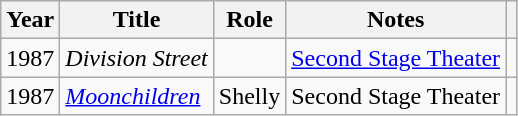<table class="wikitable sortable">
<tr>
<th>Year</th>
<th>Title</th>
<th>Role</th>
<th class="unsortable">Notes</th>
<th class="unsortable"></th>
</tr>
<tr>
<td>1987</td>
<td><em>Division Street</em></td>
<td></td>
<td><a href='#'>Second Stage Theater</a></td>
<td style="text-align:center;"></td>
</tr>
<tr>
<td>1987</td>
<td><em><a href='#'>Moonchildren</a></em></td>
<td>Shelly</td>
<td>Second Stage Theater</td>
<td style="text-align:center;"></td>
</tr>
</table>
